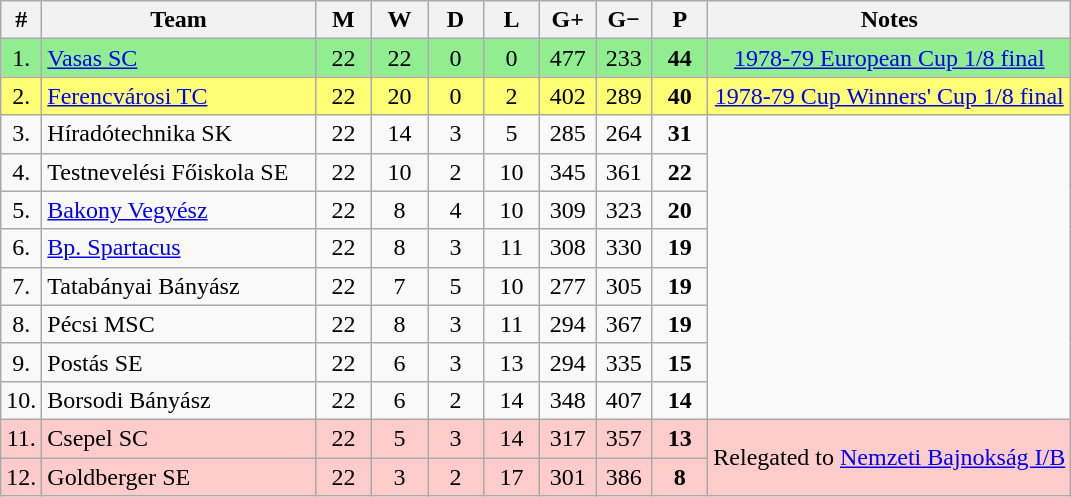<table class="wikitable" style="text-align: center;">
<tr>
<th width="15">#</th>
<th width="175">Team</th>
<th width="30">M</th>
<th width="30">W</th>
<th width="30">D</th>
<th width="30">L</th>
<th width="30">G+</th>
<th width="30">G−</th>
<th width="30">P</th>
<th>Notes</th>
</tr>
<tr style="background: #90EE90;">
<td>1.</td>
<td align="left"><a href='#'>Vasas SC</a></td>
<td>22</td>
<td>22</td>
<td>0</td>
<td>0</td>
<td>477</td>
<td>233</td>
<td><strong>44</strong></td>
<td><a href='#'>1978-79 European Cup 1/8 final</a></td>
</tr>
<tr style="background: #FFFF75;">
<td>2.</td>
<td align="left"><a href='#'>Ferencvárosi TC</a></td>
<td>22</td>
<td>20</td>
<td>0</td>
<td>2</td>
<td>402</td>
<td>289</td>
<td><strong>40</strong></td>
<td><a href='#'>1978-79 Cup Winners' Cup 1/8 final</a></td>
</tr>
<tr>
<td>3.</td>
<td align="left">Híradótechnika SK</td>
<td>22</td>
<td>14</td>
<td>3</td>
<td>5</td>
<td>285</td>
<td>264</td>
<td><strong>31</strong></td>
</tr>
<tr>
<td>4.</td>
<td align="left">Testnevelési Főiskola SE</td>
<td>22</td>
<td>10</td>
<td>2</td>
<td>10</td>
<td>345</td>
<td>361</td>
<td><strong>22</strong></td>
</tr>
<tr>
<td>5.</td>
<td align="left"><a href='#'>Bakony Vegyész</a></td>
<td>22</td>
<td>8</td>
<td>4</td>
<td>10</td>
<td>309</td>
<td>323</td>
<td><strong>20</strong></td>
</tr>
<tr>
<td>6.</td>
<td align="left"><a href='#'>Bp. Spartacus</a></td>
<td>22</td>
<td>8</td>
<td>3</td>
<td>11</td>
<td>308</td>
<td>330</td>
<td><strong>19</strong></td>
</tr>
<tr>
<td>7.</td>
<td align="left">Tatabányai Bányász</td>
<td>22</td>
<td>7</td>
<td>5</td>
<td>10</td>
<td>277</td>
<td>305</td>
<td><strong>19</strong></td>
</tr>
<tr>
<td>8.</td>
<td align="left">Pécsi MSC</td>
<td>22</td>
<td>8</td>
<td>3</td>
<td>11</td>
<td>294</td>
<td>367</td>
<td><strong>19</strong></td>
</tr>
<tr>
<td>9.</td>
<td align="left">Postás SE</td>
<td>22</td>
<td>6</td>
<td>3</td>
<td>13</td>
<td>294</td>
<td>335</td>
<td><strong>15</strong></td>
</tr>
<tr>
<td>10.</td>
<td align="left">Borsodi Bányász</td>
<td>22</td>
<td>6</td>
<td>2</td>
<td>14</td>
<td>348</td>
<td>407</td>
<td><strong>14</strong></td>
</tr>
<tr style="background: #FFCCCC;">
<td>11.</td>
<td align="left">Csepel SC</td>
<td>22</td>
<td>5</td>
<td>3</td>
<td>14</td>
<td>317</td>
<td>357</td>
<td><strong>13</strong></td>
<td rowspan="2">Relegated to <a href='#'>Nemzeti Bajnokság I/B</a></td>
</tr>
<tr style="background: #FFCCCC;">
<td>12.</td>
<td align="left">Goldberger SE</td>
<td>22</td>
<td>3</td>
<td>2</td>
<td>17</td>
<td>301</td>
<td>386</td>
<td><strong>8</strong></td>
</tr>
</table>
